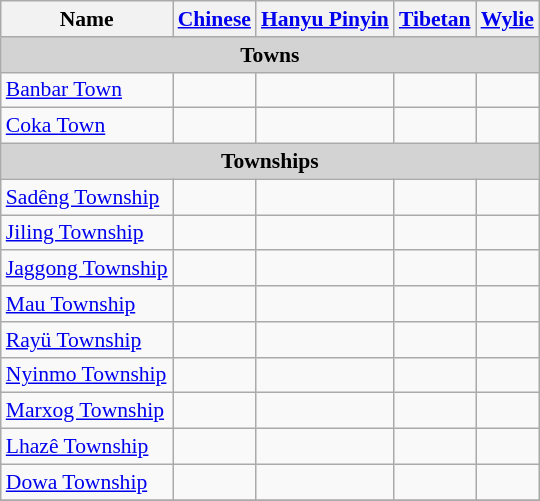<table class="wikitable"  style="font-size:90%;" align=center>
<tr>
<th>Name</th>
<th><a href='#'>Chinese</a></th>
<th><a href='#'>Hanyu Pinyin</a></th>
<th><a href='#'>Tibetan</a></th>
<th><a href='#'>Wylie</a></th>
</tr>
<tr --------->
<td colspan="7"  style="text-align:center; background:#d3d3d3;"><strong>Towns</strong></td>
</tr>
<tr --------->
<td><a href='#'>Banbar Town</a></td>
<td></td>
<td></td>
<td></td>
<td></td>
</tr>
<tr>
<td><a href='#'>Coka Town</a></td>
<td></td>
<td></td>
<td></td>
<td></td>
</tr>
<tr --------->
<td colspan="7"  style="text-align:center; background:#d3d3d3;"><strong>Townships</strong></td>
</tr>
<tr --------->
<td><a href='#'>Sadêng Township</a></td>
<td></td>
<td></td>
<td></td>
<td></td>
</tr>
<tr>
<td><a href='#'>Jiling Township</a></td>
<td></td>
<td></td>
<td></td>
<td></td>
</tr>
<tr>
<td><a href='#'>Jaggong Township</a></td>
<td></td>
<td></td>
<td></td>
<td></td>
</tr>
<tr>
<td><a href='#'>Mau Township</a></td>
<td></td>
<td></td>
<td></td>
<td></td>
</tr>
<tr>
<td><a href='#'>Rayü Township</a></td>
<td></td>
<td></td>
<td></td>
<td></td>
</tr>
<tr>
<td><a href='#'>Nyinmo Township</a></td>
<td></td>
<td></td>
<td></td>
<td></td>
</tr>
<tr>
<td><a href='#'>Marxog Township</a></td>
<td></td>
<td></td>
<td></td>
<td></td>
</tr>
<tr>
<td><a href='#'>Lhazê Township</a></td>
<td></td>
<td></td>
<td></td>
<td></td>
</tr>
<tr>
<td><a href='#'>Dowa Township</a></td>
<td></td>
<td></td>
<td></td>
<td></td>
</tr>
<tr>
</tr>
</table>
